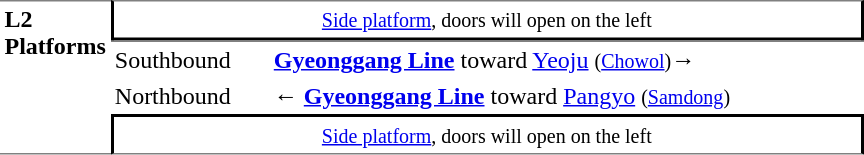<table table border=0 cellspacing=0 cellpadding=3>
<tr>
<td style="border-top:solid 1px gray;border-bottom:solid 1px gray;" width=50 rowspan=10 valign=top><strong>L2<br>Platforms</strong></td>
<td style="border-top:solid 1px gray;border-right:solid 2px black;border-left:solid 2px black;border-bottom:solid 2px black;text-align:center;" colspan=2><small><a href='#'>Side platform</a>, doors will open on the left</small></td>
</tr>
<tr>
<td style="border-bottom:solid 0px gray;border-top:solid 1px gray;" width=100>Southbound</td>
<td style="border-bottom:solid 0px gray;border-top:solid 1px gray;" width=390> <a href='#'><span><strong>Gyeonggang Line</strong></span></a> toward <a href='#'>Yeoju</a> <small>(<a href='#'>Chowol</a>)</small>→</td>
</tr>
<tr>
<td>Northbound</td>
<td>← <a href='#'><span><strong>Gyeonggang Line</strong></span></a> toward <a href='#'>Pangyo</a> <small>(<a href='#'>Samdong</a>)</small></td>
</tr>
<tr>
<td style="border-top:solid 2px black;border-right:solid 2px black;border-left:solid 2px black;border-bottom:solid 1px gray;text-align:center;" colspan=2><small><a href='#'>Side platform</a>, doors will open on the left</small></td>
</tr>
</table>
